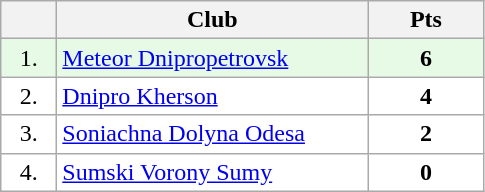<table class="wikitable">
<tr>
<th width="30"></th>
<th width="200">Club</th>
<th width="70">Pts</th>
</tr>
<tr bgcolor="#e6fae6" align="center">
<td>1.</td>
<td align="left"><a href='#'>Meteor Dnipropetrovsk</a></td>
<td><strong>6</strong></td>
</tr>
<tr bgcolor="#FFFFFF" align="center">
<td>2.</td>
<td align="left"><a href='#'>Dnipro Kherson</a></td>
<td><strong>4</strong></td>
</tr>
<tr bgcolor="#FFFFFF" align="center">
<td>3.</td>
<td align="left"><a href='#'>Soniachna Dolyna Odesa</a></td>
<td><strong>2</strong></td>
</tr>
<tr bgcolor="#FFFFFF" align="center">
<td>4.</td>
<td align="left"><a href='#'>Sumski Vorony Sumy</a></td>
<td><strong>0</strong></td>
</tr>
</table>
